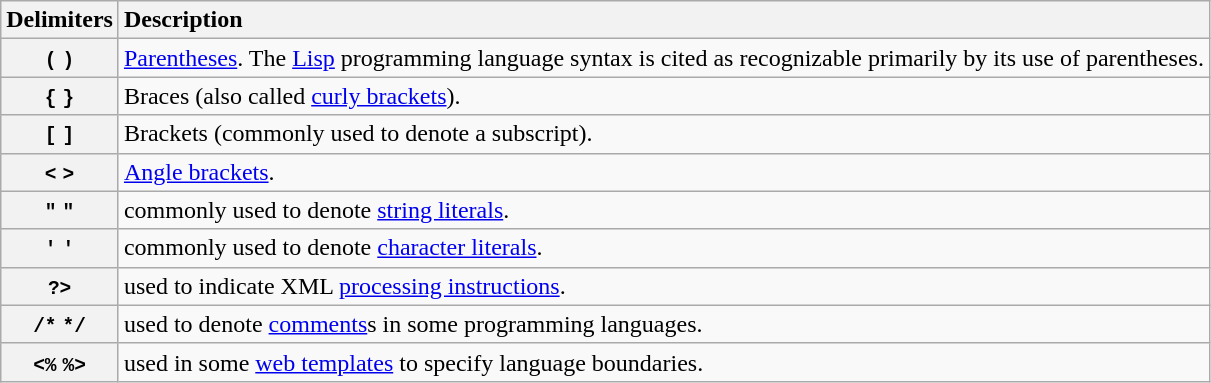<table class="wikitable">
<tr>
<th>Delimiters</th>
<th style="text-align:left">Description</th>
</tr>
<tr>
<th><code>(</code> <code>)</code></th>
<td><a href='#'>Parentheses</a>. The <a href='#'>Lisp</a> programming language syntax is cited as recognizable primarily by its use of parentheses.</td>
</tr>
<tr>
<th><code>{</code> <code>}</code></th>
<td>Braces (also called <a href='#'>curly brackets</a>).</td>
</tr>
<tr>
<th><code>[</code> <code>]</code></th>
<td>Brackets (commonly used to denote a subscript).</td>
</tr>
<tr>
<th><code><</code> <code>></code></th>
<td><a href='#'>Angle brackets</a>.</td>
</tr>
<tr>
<th><code>"</code> <code>"</code></th>
<td>commonly used to denote <a href='#'>string literals</a>.</td>
</tr>
<tr>
<th><code>'</code> <code>'</code></th>
<td>commonly used to denote <a href='#'>character literals</a>.</td>
</tr>
<tr>
<th><code><?</code> <code>?></code></th>
<td>used to indicate XML <a href='#'>processing instructions</a>.</td>
</tr>
<tr>
<th><code>/*</code> <code>*/</code></th>
<td>used to denote <a href='#'>comments</a>s in some programming languages.</td>
</tr>
<tr>
<th><code><%</code> <code>%></code></th>
<td>used in some <a href='#'>web templates</a> to specify language boundaries.</td>
</tr>
</table>
